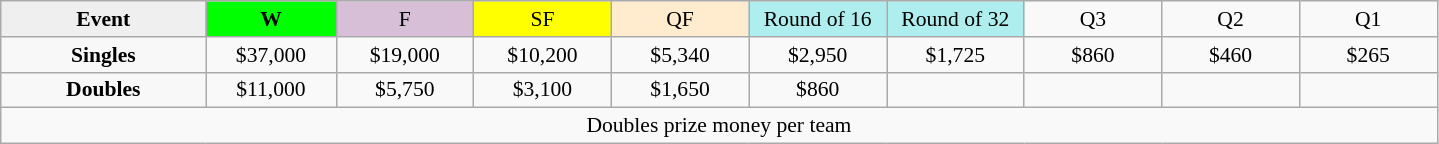<table class="wikitable" style="font-size:90%; text-align:center;">
<tr>
<td style="width:130px; background:#efefef;"><strong>Event</strong></td>
<td style="width:80px; background:lime;"><strong>W</strong></td>
<td style="width:85px; background:thistle;">F</td>
<td style="width:85px; background:#ffff00;">SF</td>
<td style="width:85px; background:#ffebcd;">QF</td>
<td style="width:85px; background:#afeeee;">Round of 16</td>
<td style="width:85px; background:#afeeee;">Round of 32</td>
<td style="width:85px;">Q3</td>
<td style="width:85px;">Q2</td>
<td style="width:85px;">Q1</td>
</tr>
<tr>
<td style="background:#f8f8f8;"><strong>Singles</strong></td>
<td>$37,000</td>
<td>$19,000</td>
<td>$10,200</td>
<td>$5,340</td>
<td>$2,950</td>
<td>$1,725</td>
<td>$860</td>
<td>$460</td>
<td>$265</td>
</tr>
<tr>
<td style="background:#f8f8f8;"><strong>Doubles</strong></td>
<td>$11,000</td>
<td>$5,750</td>
<td>$3,100</td>
<td>$1,650</td>
<td>$860</td>
<td></td>
<td></td>
<td></td>
<td></td>
</tr>
<tr>
<td colspan=10>Doubles prize money per team</td>
</tr>
</table>
